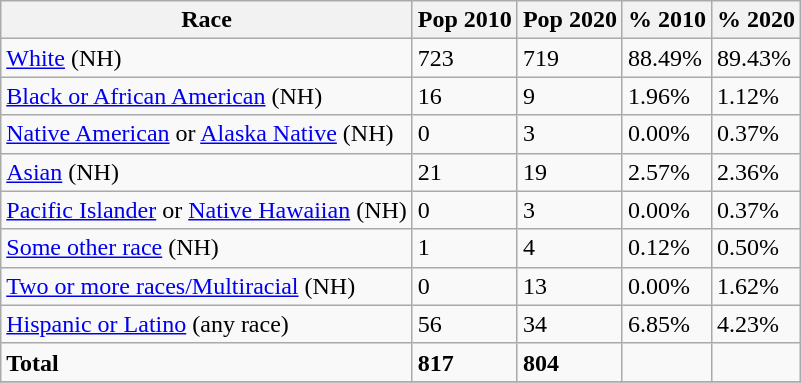<table class="wikitable">
<tr>
<th>Race</th>
<th>Pop 2010</th>
<th>Pop 2020</th>
<th>% 2010</th>
<th>% 2020</th>
</tr>
<tr>
<td><a href='#'>White</a> (NH)</td>
<td>723</td>
<td>719</td>
<td>88.49%</td>
<td>89.43%</td>
</tr>
<tr>
<td><a href='#'>Black or African American</a> (NH)</td>
<td>16</td>
<td>9</td>
<td>1.96%</td>
<td>1.12%</td>
</tr>
<tr>
<td><a href='#'>Native American</a> or <a href='#'>Alaska Native</a> (NH)</td>
<td>0</td>
<td>3</td>
<td>0.00%</td>
<td>0.37%</td>
</tr>
<tr>
<td><a href='#'>Asian</a> (NH)</td>
<td>21</td>
<td>19</td>
<td>2.57%</td>
<td>2.36%</td>
</tr>
<tr>
<td><a href='#'>Pacific Islander</a> or <a href='#'>Native Hawaiian</a> (NH)</td>
<td>0</td>
<td>3</td>
<td>0.00%</td>
<td>0.37%</td>
</tr>
<tr>
<td><a href='#'>Some other race</a> (NH)</td>
<td>1</td>
<td>4</td>
<td>0.12%</td>
<td>0.50%</td>
</tr>
<tr>
<td><a href='#'>Two or more races/Multiracial</a> (NH)</td>
<td>0</td>
<td>13</td>
<td>0.00%</td>
<td>1.62%</td>
</tr>
<tr>
<td><a href='#'>Hispanic or Latino</a> (any race)</td>
<td>56</td>
<td>34</td>
<td>6.85%</td>
<td>4.23%</td>
</tr>
<tr>
<td><strong>Total</strong></td>
<td><strong>817</strong></td>
<td><strong>804</strong></td>
<td></td>
<td></td>
</tr>
<tr>
</tr>
</table>
